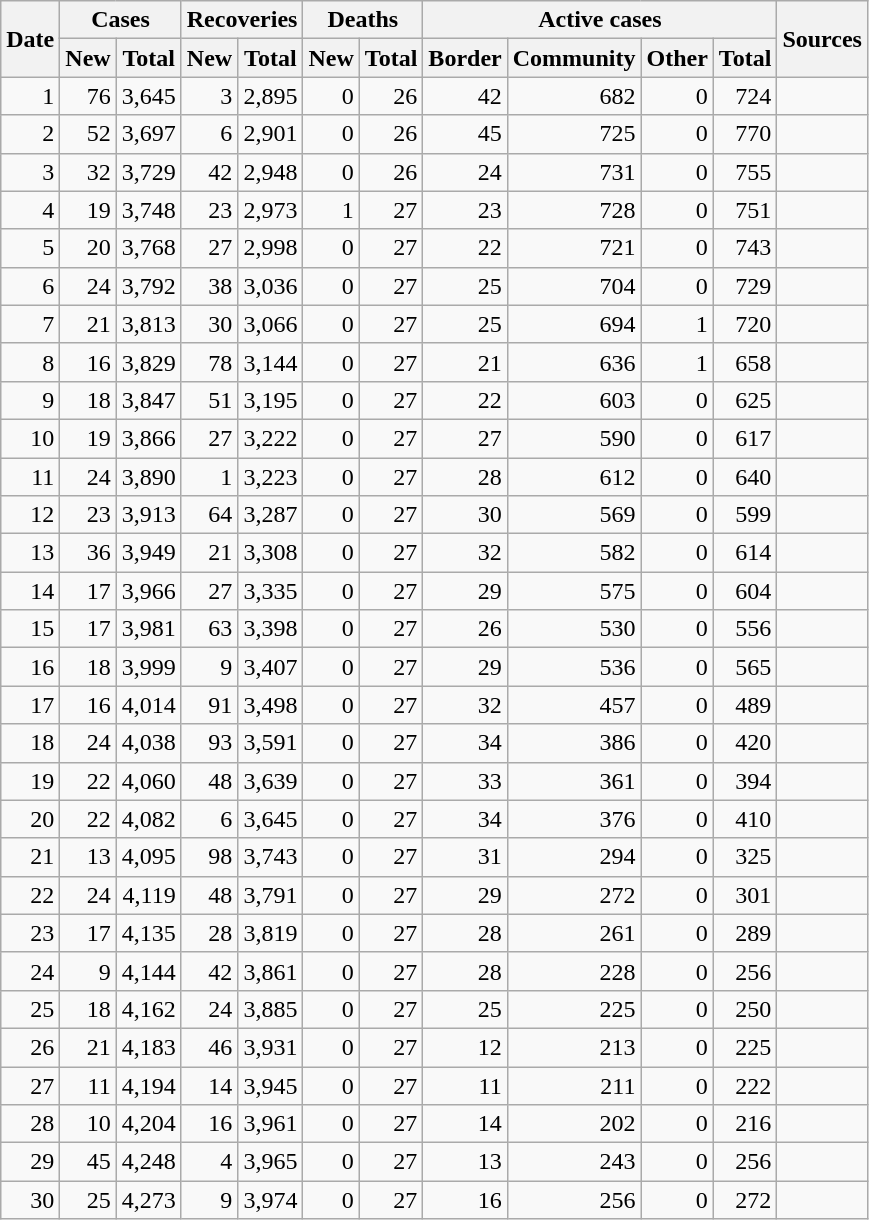<table class="wikitable sortable mw-collapsible mw-collapsed sticky-header-multi sort-under" style="text-align:right;">
<tr>
<th rowspan=2>Date</th>
<th colspan=2>Cases</th>
<th colspan=2>Recoveries</th>
<th colspan=2>Deaths</th>
<th colspan=4>Active cases</th>
<th rowspan=2 class="unsortable">Sources</th>
</tr>
<tr>
<th>New</th>
<th>Total</th>
<th>New</th>
<th>Total</th>
<th>New</th>
<th>Total</th>
<th>Border</th>
<th>Community</th>
<th>Other</th>
<th>Total</th>
</tr>
<tr>
<td>1</td>
<td>76</td>
<td>3,645</td>
<td>3</td>
<td>2,895</td>
<td>0</td>
<td>26</td>
<td>42</td>
<td>682</td>
<td>0</td>
<td>724</td>
<td></td>
</tr>
<tr>
<td>2</td>
<td>52</td>
<td>3,697</td>
<td>6</td>
<td>2,901</td>
<td>0</td>
<td>26</td>
<td>45</td>
<td>725</td>
<td>0</td>
<td>770</td>
<td></td>
</tr>
<tr>
<td>3</td>
<td>32</td>
<td>3,729</td>
<td>42</td>
<td>2,948</td>
<td>0</td>
<td>26</td>
<td>24</td>
<td>731</td>
<td>0</td>
<td>755</td>
<td></td>
</tr>
<tr>
<td>4</td>
<td>19</td>
<td>3,748</td>
<td>23</td>
<td>2,973</td>
<td>1</td>
<td>27</td>
<td>23</td>
<td>728</td>
<td>0</td>
<td>751</td>
<td></td>
</tr>
<tr>
<td>5</td>
<td>20</td>
<td>3,768</td>
<td>27</td>
<td>2,998</td>
<td>0</td>
<td>27</td>
<td>22</td>
<td>721</td>
<td>0</td>
<td>743</td>
<td></td>
</tr>
<tr>
<td>6</td>
<td>24</td>
<td>3,792</td>
<td>38</td>
<td>3,036</td>
<td>0</td>
<td>27</td>
<td>25</td>
<td>704</td>
<td>0</td>
<td>729</td>
<td></td>
</tr>
<tr>
<td>7</td>
<td>21</td>
<td>3,813</td>
<td>30</td>
<td>3,066</td>
<td>0</td>
<td>27</td>
<td>25</td>
<td>694</td>
<td>1</td>
<td>720</td>
<td></td>
</tr>
<tr>
<td>8</td>
<td>16</td>
<td>3,829</td>
<td>78</td>
<td>3,144</td>
<td>0</td>
<td>27</td>
<td>21</td>
<td>636</td>
<td>1</td>
<td>658</td>
<td></td>
</tr>
<tr>
<td>9</td>
<td>18</td>
<td>3,847</td>
<td>51</td>
<td>3,195</td>
<td>0</td>
<td>27</td>
<td>22</td>
<td>603</td>
<td>0</td>
<td>625</td>
<td></td>
</tr>
<tr>
<td>10</td>
<td>19</td>
<td>3,866</td>
<td>27</td>
<td>3,222</td>
<td>0</td>
<td>27</td>
<td>27</td>
<td>590</td>
<td>0</td>
<td>617</td>
<td></td>
</tr>
<tr>
<td>11</td>
<td>24</td>
<td>3,890</td>
<td>1</td>
<td>3,223</td>
<td>0</td>
<td>27</td>
<td>28</td>
<td>612</td>
<td>0</td>
<td>640</td>
<td></td>
</tr>
<tr>
<td>12</td>
<td>23</td>
<td>3,913</td>
<td>64</td>
<td>3,287</td>
<td>0</td>
<td>27</td>
<td>30</td>
<td>569</td>
<td>0</td>
<td>599</td>
<td></td>
</tr>
<tr>
<td>13</td>
<td>36</td>
<td>3,949</td>
<td>21</td>
<td>3,308</td>
<td>0</td>
<td>27</td>
<td>32</td>
<td>582</td>
<td>0</td>
<td>614</td>
<td></td>
</tr>
<tr>
<td>14</td>
<td>17</td>
<td>3,966</td>
<td>27</td>
<td>3,335</td>
<td>0</td>
<td>27</td>
<td>29</td>
<td>575</td>
<td>0</td>
<td>604</td>
<td></td>
</tr>
<tr>
<td>15</td>
<td>17</td>
<td>3,981</td>
<td>63</td>
<td>3,398</td>
<td>0</td>
<td>27</td>
<td>26</td>
<td>530</td>
<td>0</td>
<td>556</td>
<td></td>
</tr>
<tr>
<td>16</td>
<td>18</td>
<td>3,999</td>
<td>9</td>
<td>3,407</td>
<td>0</td>
<td>27</td>
<td>29</td>
<td>536</td>
<td>0</td>
<td>565</td>
<td></td>
</tr>
<tr>
<td>17</td>
<td>16</td>
<td>4,014</td>
<td>91</td>
<td>3,498</td>
<td>0</td>
<td>27</td>
<td>32</td>
<td>457</td>
<td>0</td>
<td>489</td>
<td></td>
</tr>
<tr>
<td>18</td>
<td>24</td>
<td>4,038</td>
<td>93</td>
<td>3,591</td>
<td>0</td>
<td>27</td>
<td>34</td>
<td>386</td>
<td>0</td>
<td>420</td>
<td></td>
</tr>
<tr>
<td>19</td>
<td>22</td>
<td>4,060</td>
<td>48</td>
<td>3,639</td>
<td>0</td>
<td>27</td>
<td>33</td>
<td>361</td>
<td>0</td>
<td>394</td>
<td></td>
</tr>
<tr>
<td>20</td>
<td>22</td>
<td>4,082</td>
<td>6</td>
<td>3,645</td>
<td>0</td>
<td>27</td>
<td>34</td>
<td>376</td>
<td>0</td>
<td>410</td>
<td></td>
</tr>
<tr>
<td>21</td>
<td>13</td>
<td>4,095</td>
<td>98</td>
<td>3,743</td>
<td>0</td>
<td>27</td>
<td>31</td>
<td>294</td>
<td>0</td>
<td>325</td>
<td></td>
</tr>
<tr>
<td>22</td>
<td>24</td>
<td>4,119</td>
<td>48</td>
<td>3,791</td>
<td>0</td>
<td>27</td>
<td>29</td>
<td>272</td>
<td>0</td>
<td>301</td>
<td></td>
</tr>
<tr>
<td>23</td>
<td>17</td>
<td>4,135</td>
<td>28</td>
<td>3,819</td>
<td>0</td>
<td>27</td>
<td>28</td>
<td>261</td>
<td>0</td>
<td>289</td>
<td></td>
</tr>
<tr>
<td>24</td>
<td>9</td>
<td>4,144</td>
<td>42</td>
<td>3,861</td>
<td>0</td>
<td>27</td>
<td>28</td>
<td>228</td>
<td>0</td>
<td>256</td>
<td></td>
</tr>
<tr>
<td>25</td>
<td>18</td>
<td>4,162</td>
<td>24</td>
<td>3,885</td>
<td>0</td>
<td>27</td>
<td>25</td>
<td>225</td>
<td>0</td>
<td>250</td>
<td></td>
</tr>
<tr>
<td>26</td>
<td>21</td>
<td>4,183</td>
<td>46</td>
<td>3,931</td>
<td>0</td>
<td>27</td>
<td>12</td>
<td>213</td>
<td>0</td>
<td>225</td>
<td></td>
</tr>
<tr>
<td>27</td>
<td>11</td>
<td>4,194</td>
<td>14</td>
<td>3,945</td>
<td>0</td>
<td>27</td>
<td>11</td>
<td>211</td>
<td>0</td>
<td>222</td>
<td></td>
</tr>
<tr>
<td>28</td>
<td>10</td>
<td>4,204</td>
<td>16</td>
<td>3,961</td>
<td>0</td>
<td>27</td>
<td>14</td>
<td>202</td>
<td>0</td>
<td>216</td>
<td></td>
</tr>
<tr>
<td>29</td>
<td>45</td>
<td>4,248</td>
<td>4</td>
<td>3,965</td>
<td>0</td>
<td>27</td>
<td>13</td>
<td>243</td>
<td>0</td>
<td>256</td>
<td></td>
</tr>
<tr>
<td>30</td>
<td>25</td>
<td>4,273</td>
<td>9</td>
<td>3,974</td>
<td>0</td>
<td>27</td>
<td>16</td>
<td>256</td>
<td>0</td>
<td>272</td>
<td></td>
</tr>
</table>
